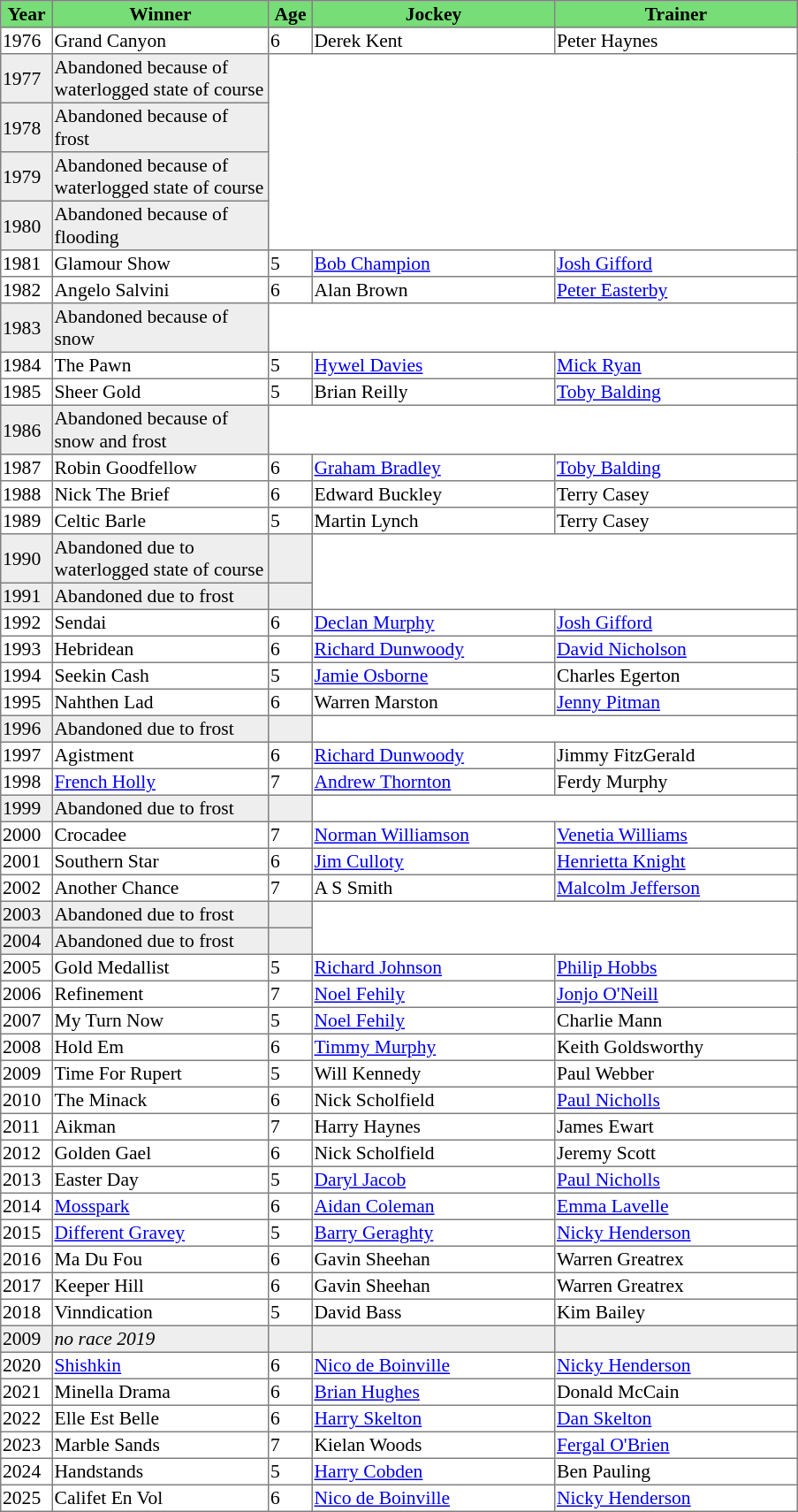<table class = "sortable" | border="1" style="border-collapse: collapse; font-size:90%">
<tr bgcolor="#77dd77" align="center">
<th style="width:36px"><strong>Year</strong></th>
<th style="width:160px"><strong>Winner</strong></th>
<th style="width:30px"><strong>Age</strong></th>
<th style="width:180px"><strong>Jockey</strong></th>
<th style="width:180px"><strong>Trainer</strong></th>
</tr>
<tr>
<td>1976</td>
<td>Grand Canyon</td>
<td>6</td>
<td>Derek Kent</td>
<td>Peter Haynes</td>
</tr>
<tr bgcolor="#eeeeee">
<td>1977<td>Abandoned because of waterlogged state of course</td></td>
</tr>
<tr bgcolor="#eeeeee">
<td>1978<td>Abandoned because of frost                      </td></td>
</tr>
<tr bgcolor="#eeeeee">
<td>1979<td>Abandoned because of waterlogged state of course</td></td>
</tr>
<tr bgcolor="#eeeeee">
<td>1980<td>Abandoned because of flooding                   </td></td>
</tr>
<tr>
<td>1981</td>
<td>Glamour Show</td>
<td>5</td>
<td><a href='#'>Bob Champion</a></td>
<td><a href='#'>Josh Gifford</a></td>
</tr>
<tr>
<td>1982</td>
<td>Angelo Salvini</td>
<td>6</td>
<td>Alan Brown</td>
<td><a href='#'>Peter Easterby</a></td>
</tr>
<tr bgcolor="#eeeeee">
<td>1983<td>Abandoned because of snow                       </td></td>
</tr>
<tr>
<td>1984</td>
<td>The Pawn</td>
<td>5</td>
<td><a href='#'>Hywel Davies</a></td>
<td><a href='#'>Mick Ryan</a></td>
</tr>
<tr>
<td>1985</td>
<td>Sheer Gold</td>
<td>5</td>
<td>Brian Reilly</td>
<td><a href='#'>Toby Balding</a></td>
</tr>
<tr bgcolor="#eeeeee">
<td>1986<td>Abandoned because of snow and frost             </td></td>
</tr>
<tr>
<td>1987</td>
<td>Robin Goodfellow</td>
<td>6</td>
<td><a href='#'>Graham Bradley</a></td>
<td><a href='#'>Toby Balding</a></td>
</tr>
<tr>
<td>1988</td>
<td>Nick The Brief</td>
<td>6</td>
<td>Edward Buckley</td>
<td>Terry Casey</td>
</tr>
<tr>
<td>1989</td>
<td>Celtic Barle</td>
<td>5</td>
<td>Martin Lynch</td>
<td>Terry Casey</td>
</tr>
<tr bgcolor="#eeeeee">
<td>1990<br><td> Abandoned due to waterlogged state of course</td></td>
<td></td>
</tr>
<tr bgcolor="#eeeeee">
<td>1991<br><td> Abandoned due to frost </td></td>
<td></td>
</tr>
<tr>
<td>1992</td>
<td>Sendai</td>
<td>6</td>
<td><a href='#'>Declan Murphy</a></td>
<td><a href='#'>Josh Gifford</a></td>
</tr>
<tr>
<td>1993</td>
<td>Hebridean</td>
<td>6</td>
<td><a href='#'>Richard Dunwoody</a></td>
<td><a href='#'>David Nicholson</a></td>
</tr>
<tr>
<td>1994</td>
<td>Seekin Cash</td>
<td>5</td>
<td><a href='#'>Jamie Osborne</a></td>
<td>Charles Egerton</td>
</tr>
<tr>
<td>1995</td>
<td>Nahthen Lad</td>
<td>6</td>
<td>Warren Marston</td>
<td><a href='#'>Jenny Pitman</a></td>
</tr>
<tr bgcolor="#eeeeee">
<td>1996<br><td> Abandoned due to frost</td></td>
<td></td>
</tr>
<tr>
<td>1997</td>
<td>Agistment</td>
<td>6</td>
<td><a href='#'>Richard Dunwoody</a></td>
<td>Jimmy FitzGerald</td>
</tr>
<tr>
<td>1998</td>
<td><a href='#'>French Holly</a></td>
<td>7</td>
<td><a href='#'>Andrew Thornton</a></td>
<td>Ferdy Murphy</td>
</tr>
<tr bgcolor="#eeeeee">
<td>1999<br><td> Abandoned due to frost </td></td>
<td></td>
</tr>
<tr>
<td>2000</td>
<td>Crocadee</td>
<td>7</td>
<td><a href='#'>Norman Williamson</a></td>
<td><a href='#'>Venetia Williams</a></td>
</tr>
<tr>
<td>2001</td>
<td>Southern Star</td>
<td>6</td>
<td><a href='#'>Jim Culloty</a></td>
<td><a href='#'>Henrietta Knight</a></td>
</tr>
<tr>
<td>2002</td>
<td>Another Chance</td>
<td>7</td>
<td>A S Smith</td>
<td><a href='#'>Malcolm Jefferson</a></td>
</tr>
<tr bgcolor="#eeeeee">
<td>2003<br><td> Abandoned due to frost</td></td>
<td></td>
</tr>
<tr bgcolor="#eeeeee">
<td>2004<br><td> Abandoned due to frost</td></td>
<td></td>
</tr>
<tr>
<td>2005</td>
<td>Gold Medallist</td>
<td>5</td>
<td><a href='#'>Richard Johnson</a></td>
<td><a href='#'>Philip Hobbs</a></td>
</tr>
<tr>
<td>2006</td>
<td>Refinement</td>
<td>7</td>
<td><a href='#'>Noel Fehily</a></td>
<td><a href='#'>Jonjo O'Neill</a></td>
</tr>
<tr>
<td>2007</td>
<td>My Turn Now</td>
<td>5</td>
<td><a href='#'>Noel Fehily</a></td>
<td>Charlie Mann</td>
</tr>
<tr>
<td>2008</td>
<td>Hold Em</td>
<td>6</td>
<td><a href='#'>Timmy Murphy</a></td>
<td>Keith Goldsworthy</td>
</tr>
<tr>
<td>2009</td>
<td>Time For Rupert</td>
<td>5</td>
<td>Will Kennedy</td>
<td>Paul Webber</td>
</tr>
<tr>
<td>2010</td>
<td>The Minack</td>
<td>6</td>
<td>Nick Scholfield</td>
<td><a href='#'>Paul Nicholls</a></td>
</tr>
<tr>
<td>2011</td>
<td>Aikman</td>
<td>7</td>
<td>Harry Haynes</td>
<td>James Ewart</td>
</tr>
<tr>
<td>2012</td>
<td>Golden Gael</td>
<td>6</td>
<td>Nick Scholfield</td>
<td>Jeremy Scott</td>
</tr>
<tr>
<td>2013</td>
<td>Easter Day</td>
<td>5</td>
<td><a href='#'>Daryl Jacob</a></td>
<td><a href='#'>Paul Nicholls</a></td>
</tr>
<tr>
<td>2014</td>
<td><a href='#'>Mosspark</a></td>
<td>6</td>
<td><a href='#'>Aidan Coleman</a></td>
<td><a href='#'>Emma Lavelle</a></td>
</tr>
<tr>
<td>2015</td>
<td><a href='#'>Different Gravey</a></td>
<td>5</td>
<td><a href='#'>Barry Geraghty</a></td>
<td><a href='#'>Nicky Henderson</a></td>
</tr>
<tr>
<td>2016</td>
<td>Ma Du Fou</td>
<td>6</td>
<td>Gavin Sheehan</td>
<td>Warren Greatrex</td>
</tr>
<tr>
<td>2017</td>
<td>Keeper Hill</td>
<td>6</td>
<td>Gavin Sheehan</td>
<td>Warren Greatrex</td>
</tr>
<tr>
<td>2018</td>
<td>Vinndication</td>
<td>5</td>
<td>David Bass</td>
<td>Kim Bailey</td>
</tr>
<tr bgcolor="#eeeeee">
<td><span>2009</span></td>
<td><em>no race 2019</em> </td>
<td></td>
<td></td>
<td></td>
</tr>
<tr>
<td>2020</td>
<td><a href='#'>Shishkin</a></td>
<td>6</td>
<td><a href='#'>Nico de Boinville</a></td>
<td><a href='#'>Nicky Henderson</a></td>
</tr>
<tr>
<td>2021</td>
<td>Minella Drama</td>
<td>6</td>
<td><a href='#'>Brian Hughes</a></td>
<td>Donald McCain</td>
</tr>
<tr>
<td>2022</td>
<td>Elle Est Belle</td>
<td>6</td>
<td><a href='#'>Harry Skelton</a></td>
<td><a href='#'>Dan Skelton</a></td>
</tr>
<tr>
<td>2023</td>
<td>Marble Sands</td>
<td>7</td>
<td>Kielan Woods</td>
<td><a href='#'>Fergal O'Brien</a></td>
</tr>
<tr>
<td>2024</td>
<td>Handstands</td>
<td>5</td>
<td><a href='#'>Harry Cobden</a></td>
<td>Ben Pauling</td>
</tr>
<tr>
<td>2025</td>
<td>Califet En Vol</td>
<td>6</td>
<td><a href='#'>Nico de Boinville</a></td>
<td><a href='#'>Nicky Henderson</a></td>
</tr>
</table>
